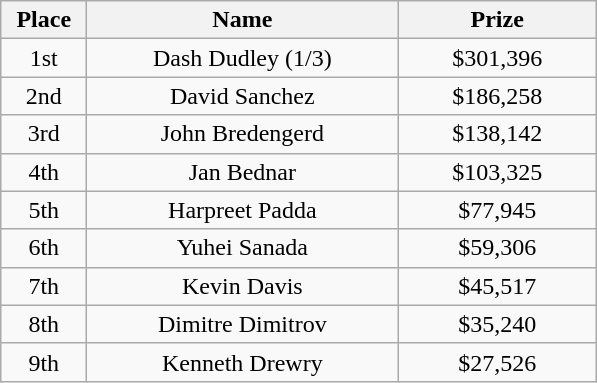<table class="wikitable">
<tr>
<th width="50">Place</th>
<th width="200">Name</th>
<th width="125">Prize</th>
</tr>
<tr>
<td align = "center">1st</td>
<td align = "center"> Dash Dudley (1/3)</td>
<td align = "center">$301,396</td>
</tr>
<tr>
<td align = "center">2nd</td>
<td align = "center"> David Sanchez</td>
<td align = "center">$186,258</td>
</tr>
<tr>
<td align = "center">3rd</td>
<td align = "center"> John Bredengerd</td>
<td align = "center">$138,142</td>
</tr>
<tr>
<td align = "center">4th</td>
<td align = "center"> Jan Bednar</td>
<td align = "center">$103,325</td>
</tr>
<tr>
<td align = "center">5th</td>
<td align = "center"> Harpreet Padda</td>
<td align = "center">$77,945</td>
</tr>
<tr>
<td align = "center">6th</td>
<td align = "center"> Yuhei Sanada</td>
<td align = "center">$59,306</td>
</tr>
<tr>
<td align = "center">7th</td>
<td align = "center"> Kevin Davis</td>
<td align = "center">$45,517</td>
</tr>
<tr>
<td align = "center">8th</td>
<td align = "center"> Dimitre Dimitrov</td>
<td align = "center">$35,240</td>
</tr>
<tr>
<td align = "center">9th</td>
<td align = "center"> Kenneth Drewry</td>
<td align = "center">$27,526</td>
</tr>
</table>
